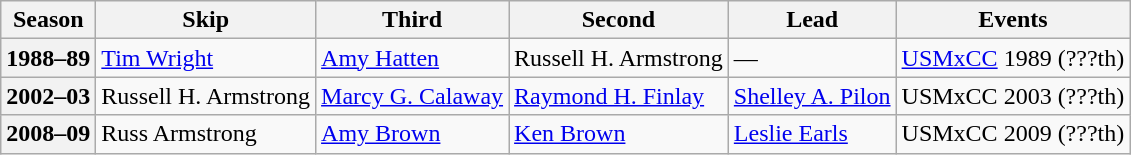<table class="wikitable">
<tr>
<th scope="col">Season</th>
<th scope="col">Skip</th>
<th scope="col">Third</th>
<th scope="col">Second</th>
<th scope="col">Lead</th>
<th scope="col">Events</th>
</tr>
<tr>
<th scope="row">1988–89</th>
<td><a href='#'>Tim Wright</a></td>
<td><a href='#'>Amy Hatten</a></td>
<td>Russell H. Armstrong</td>
<td>—</td>
<td><a href='#'>USMxCC</a> 1989 (???th)</td>
</tr>
<tr>
<th scope="row">2002–03</th>
<td>Russell H. Armstrong</td>
<td><a href='#'>Marcy G. Calaway</a></td>
<td><a href='#'>Raymond H. Finlay</a></td>
<td><a href='#'>Shelley A. Pilon</a></td>
<td>USMxCC 2003 (???th)</td>
</tr>
<tr>
<th scope="row">2008–09</th>
<td>Russ Armstrong</td>
<td><a href='#'>Amy Brown</a></td>
<td><a href='#'>Ken Brown</a></td>
<td><a href='#'>Leslie Earls</a></td>
<td>USMxCC 2009 (???th)</td>
</tr>
</table>
